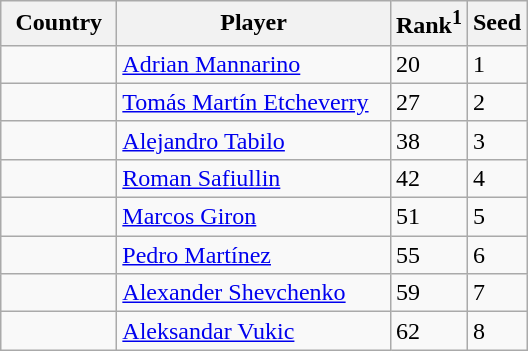<table class="sortable wikitable">
<tr>
<th width="70">Country</th>
<th width="175">Player</th>
<th>Rank<sup>1</sup></th>
<th>Seed</th>
</tr>
<tr>
<td></td>
<td><a href='#'>Adrian Mannarino</a></td>
<td>20</td>
<td>1</td>
</tr>
<tr>
<td></td>
<td><a href='#'>Tomás Martín Etcheverry</a></td>
<td>27</td>
<td>2</td>
</tr>
<tr>
<td></td>
<td><a href='#'>Alejandro Tabilo</a></td>
<td>38</td>
<td>3</td>
</tr>
<tr>
<td></td>
<td><a href='#'>Roman Safiullin</a></td>
<td>42</td>
<td>4</td>
</tr>
<tr>
<td></td>
<td><a href='#'>Marcos Giron</a></td>
<td>51</td>
<td>5</td>
</tr>
<tr>
<td></td>
<td><a href='#'>Pedro Martínez</a></td>
<td>55</td>
<td>6</td>
</tr>
<tr>
<td></td>
<td><a href='#'>Alexander Shevchenko</a></td>
<td>59</td>
<td>7</td>
</tr>
<tr>
<td></td>
<td><a href='#'>Aleksandar Vukic</a></td>
<td>62</td>
<td>8</td>
</tr>
</table>
